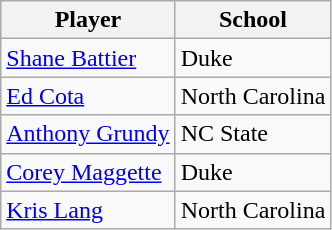<table class="wikitable sortable">
<tr>
<th>Player</th>
<th>School</th>
</tr>
<tr>
<td><a href='#'>Shane Battier</a></td>
<td>Duke</td>
</tr>
<tr>
<td><a href='#'>Ed Cota</a></td>
<td>North Carolina</td>
</tr>
<tr>
<td><a href='#'>Anthony Grundy</a></td>
<td>NC State</td>
</tr>
<tr>
<td><a href='#'>Corey Maggette</a></td>
<td>Duke</td>
</tr>
<tr>
<td><a href='#'>Kris Lang</a></td>
<td>North Carolina</td>
</tr>
</table>
